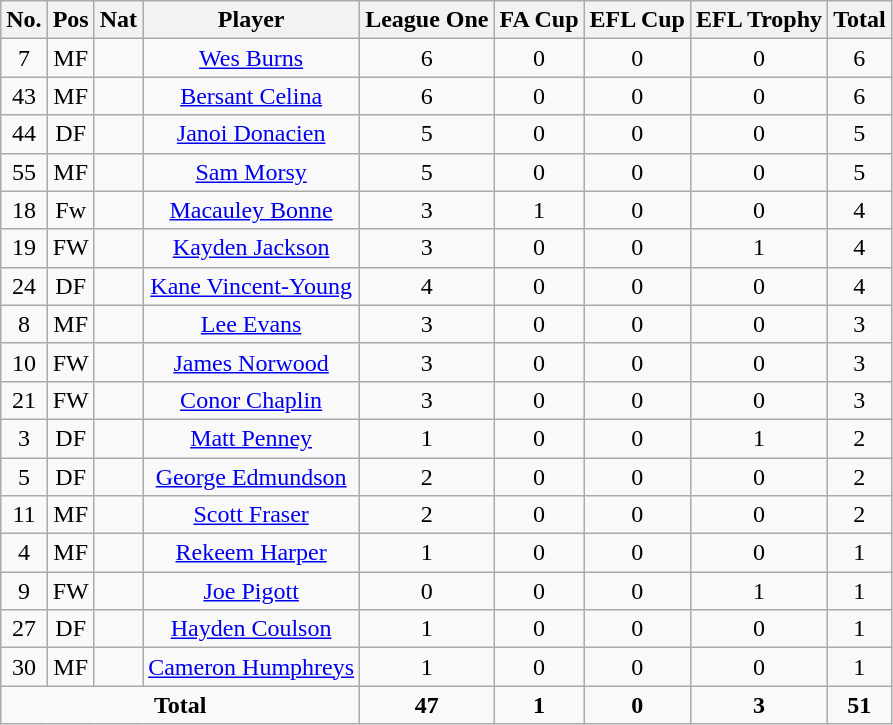<table class="wikitable" style="text-align:center">
<tr>
<th width=0%>No.</th>
<th width=0%>Pos</th>
<th width=0%>Nat</th>
<th width=0%>Player</th>
<th width=0%>League One</th>
<th width=0%>FA Cup</th>
<th width=0%>EFL Cup</th>
<th width=0%>EFL Trophy</th>
<th width=0%>Total</th>
</tr>
<tr>
<td>7</td>
<td>MF</td>
<td align="left"></td>
<td><a href='#'>Wes Burns</a></td>
<td>6</td>
<td>0</td>
<td>0</td>
<td>0</td>
<td>6</td>
</tr>
<tr>
<td>43</td>
<td>MF</td>
<td align="left"></td>
<td><a href='#'>Bersant Celina</a></td>
<td>6</td>
<td>0</td>
<td>0</td>
<td>0</td>
<td>6</td>
</tr>
<tr>
<td>44</td>
<td>DF</td>
<td align="left"></td>
<td><a href='#'>Janoi Donacien</a></td>
<td>5</td>
<td>0</td>
<td>0</td>
<td>0</td>
<td>5</td>
</tr>
<tr>
<td>55</td>
<td>MF</td>
<td align="left"></td>
<td><a href='#'>Sam Morsy</a></td>
<td>5</td>
<td>0</td>
<td>0</td>
<td>0</td>
<td>5</td>
</tr>
<tr>
<td>18</td>
<td>Fw</td>
<td align="left"></td>
<td><a href='#'>Macauley Bonne</a></td>
<td>3</td>
<td>1</td>
<td>0</td>
<td>0</td>
<td>4</td>
</tr>
<tr>
<td>19</td>
<td>FW</td>
<td align="left"></td>
<td><a href='#'>Kayden Jackson</a></td>
<td>3</td>
<td>0</td>
<td>0</td>
<td>1</td>
<td>4</td>
</tr>
<tr>
<td>24</td>
<td>DF</td>
<td align="left"></td>
<td><a href='#'>Kane Vincent-Young</a></td>
<td>4</td>
<td>0</td>
<td>0</td>
<td>0</td>
<td>4</td>
</tr>
<tr>
<td>8</td>
<td>MF</td>
<td align="left"></td>
<td><a href='#'>Lee Evans</a></td>
<td>3</td>
<td>0</td>
<td>0</td>
<td>0</td>
<td>3</td>
</tr>
<tr>
<td>10</td>
<td>FW</td>
<td align="left"></td>
<td><a href='#'>James Norwood</a></td>
<td>3</td>
<td>0</td>
<td>0</td>
<td>0</td>
<td>3</td>
</tr>
<tr>
<td>21</td>
<td>FW</td>
<td align="left"></td>
<td><a href='#'>Conor Chaplin</a></td>
<td>3</td>
<td>0</td>
<td>0</td>
<td>0</td>
<td>3</td>
</tr>
<tr>
<td>3</td>
<td>DF</td>
<td align="left"></td>
<td><a href='#'>Matt Penney</a></td>
<td>1</td>
<td>0</td>
<td>0</td>
<td>1</td>
<td>2</td>
</tr>
<tr>
<td>5</td>
<td>DF</td>
<td align="left"></td>
<td><a href='#'>George Edmundson</a></td>
<td>2</td>
<td>0</td>
<td>0</td>
<td>0</td>
<td>2</td>
</tr>
<tr>
<td>11</td>
<td>MF</td>
<td align="left"></td>
<td><a href='#'>Scott Fraser</a></td>
<td>2</td>
<td>0</td>
<td>0</td>
<td>0</td>
<td>2</td>
</tr>
<tr>
<td>4</td>
<td>MF</td>
<td align="left"></td>
<td><a href='#'>Rekeem Harper</a></td>
<td>1</td>
<td>0</td>
<td>0</td>
<td>0</td>
<td>1</td>
</tr>
<tr>
<td>9</td>
<td>FW</td>
<td align="left"></td>
<td><a href='#'>Joe Pigott</a></td>
<td>0</td>
<td>0</td>
<td>0</td>
<td>1</td>
<td>1</td>
</tr>
<tr>
<td>27</td>
<td>DF</td>
<td align="left"></td>
<td><a href='#'>Hayden Coulson</a></td>
<td>1</td>
<td>0</td>
<td>0</td>
<td>0</td>
<td>1</td>
</tr>
<tr>
<td>30</td>
<td>MF</td>
<td align="left"></td>
<td><a href='#'>Cameron Humphreys</a></td>
<td>1</td>
<td>0</td>
<td>0</td>
<td>0</td>
<td>1</td>
</tr>
<tr>
<td colspan=4><strong>Total</strong></td>
<td><strong>47</strong></td>
<td><strong>1</strong></td>
<td><strong>0</strong></td>
<td><strong>3</strong></td>
<td><strong>51</strong></td>
</tr>
</table>
